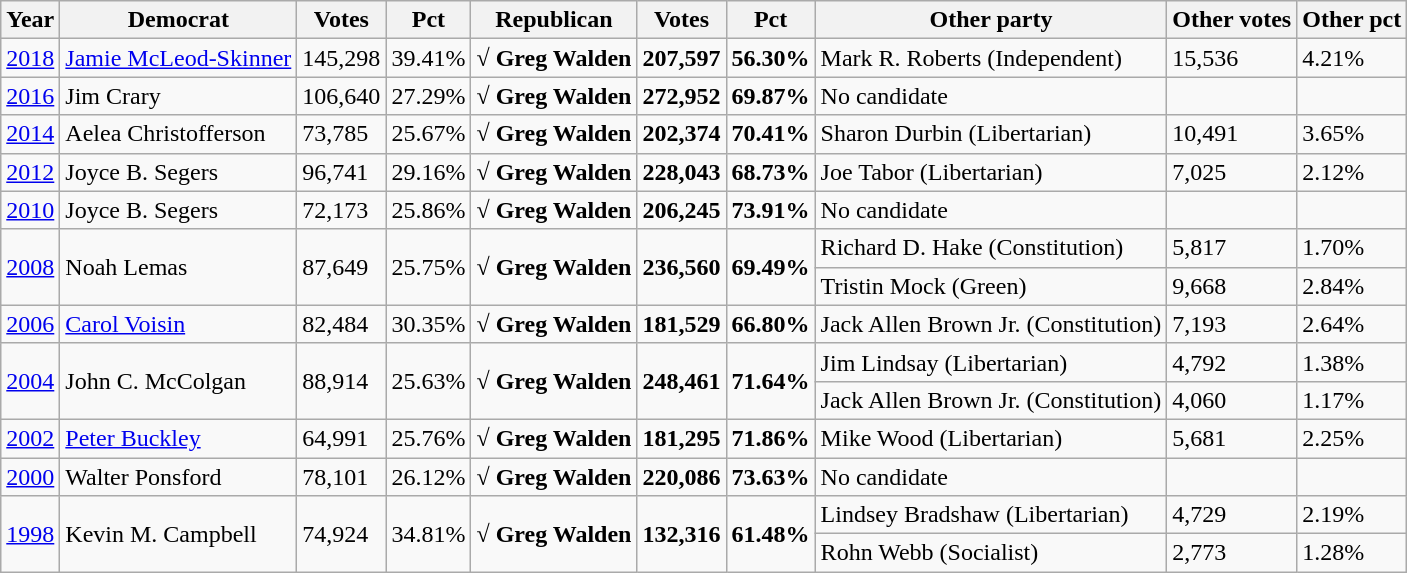<table class="wikitable">
<tr>
<th>Year</th>
<th>Democrat</th>
<th>Votes</th>
<th>Pct</th>
<th>Republican</th>
<th>Votes</th>
<th>Pct</th>
<th>Other party</th>
<th>Other votes</th>
<th>Other pct</th>
</tr>
<tr>
<td><a href='#'>2018</a></td>
<td><a href='#'>Jamie McLeod-Skinner</a></td>
<td>145,298</td>
<td>39.41%</td>
<td><strong>√ Greg Walden</strong></td>
<td><strong>207,597</strong></td>
<td><strong>56.30%</strong></td>
<td>Mark R. Roberts (Independent)</td>
<td>15,536</td>
<td>4.21%</td>
</tr>
<tr>
<td><a href='#'>2016</a></td>
<td>Jim Crary</td>
<td>106,640</td>
<td>27.29%</td>
<td><strong>√ Greg Walden</strong></td>
<td><strong>272,952</strong></td>
<td><strong>69.87%</strong></td>
<td>No candidate</td>
<td align="right"></td>
<td></td>
</tr>
<tr>
<td><a href='#'>2014</a></td>
<td>Aelea Christofferson</td>
<td>73,785</td>
<td>25.67%</td>
<td><strong>√ Greg Walden</strong></td>
<td><strong>202,374</strong></td>
<td><strong>70.41%</strong></td>
<td>Sharon Durbin (Libertarian)</td>
<td>10,491</td>
<td>3.65%</td>
</tr>
<tr>
<td><a href='#'>2012</a></td>
<td>Joyce B. Segers</td>
<td>96,741</td>
<td>29.16%</td>
<td><strong>√ Greg Walden</strong></td>
<td><strong>228,043</strong></td>
<td><strong>68.73%</strong></td>
<td>Joe Tabor (Libertarian)</td>
<td>7,025</td>
<td>2.12%</td>
</tr>
<tr>
<td><a href='#'>2010</a></td>
<td>Joyce B. Segers</td>
<td>72,173</td>
<td>25.86%</td>
<td><strong>√ Greg Walden</strong></td>
<td><strong>206,245</strong></td>
<td><strong>73.91%</strong></td>
<td>No candidate</td>
<td align="right"></td>
<td></td>
</tr>
<tr>
<td rowspan="2"><a href='#'>2008</a></td>
<td rowspan="2" >Noah Lemas</td>
<td rowspan="2" >87,649</td>
<td rowspan="2" >25.75%</td>
<td rowspan="2" ><strong>√ Greg Walden</strong></td>
<td rowspan="2" ><strong>236,560</strong></td>
<td rowspan="2" ><strong>69.49%</strong></td>
<td>Richard D. Hake (Constitution)</td>
<td>5,817</td>
<td>1.70%</td>
</tr>
<tr>
<td>Tristin Mock (Green)</td>
<td>9,668</td>
<td>2.84%</td>
</tr>
<tr>
<td><a href='#'>2006</a></td>
<td><a href='#'>Carol Voisin</a></td>
<td>82,484</td>
<td>30.35%</td>
<td><strong>√ Greg Walden</strong></td>
<td><strong>181,529</strong></td>
<td><strong>66.80%</strong></td>
<td>Jack Allen Brown Jr. (Constitution)</td>
<td>7,193</td>
<td>2.64%</td>
</tr>
<tr>
<td rowspan="2"><a href='#'>2004</a></td>
<td rowspan="2" >John C. McColgan</td>
<td rowspan="2" >88,914</td>
<td rowspan="2" >25.63%</td>
<td rowspan="2" ><strong>√ Greg Walden</strong></td>
<td rowspan="2" ><strong>248,461</strong></td>
<td rowspan="2" ><strong>71.64%</strong></td>
<td>Jim Lindsay (Libertarian)</td>
<td>4,792</td>
<td>1.38%</td>
</tr>
<tr>
<td>Jack Allen Brown Jr. (Constitution)</td>
<td>4,060</td>
<td>1.17%</td>
</tr>
<tr>
<td><a href='#'>2002</a></td>
<td><a href='#'>Peter Buckley</a></td>
<td>64,991</td>
<td>25.76%</td>
<td><strong>√ Greg Walden</strong></td>
<td><strong>181,295</strong></td>
<td><strong>71.86%</strong></td>
<td>Mike Wood (Libertarian)</td>
<td>5,681</td>
<td>2.25%</td>
</tr>
<tr>
<td><a href='#'>2000</a></td>
<td>Walter Ponsford</td>
<td>78,101</td>
<td>26.12%</td>
<td><strong>√ Greg Walden</strong></td>
<td><strong>220,086</strong></td>
<td><strong>73.63%</strong></td>
<td>No candidate</td>
<td align="right"></td>
<td></td>
</tr>
<tr>
<td rowspan="2"><a href='#'>1998</a></td>
<td rowspan="2" >Kevin M. Campbell</td>
<td rowspan="2" >74,924</td>
<td rowspan="2" >34.81%</td>
<td rowspan="2" ><strong>√ Greg Walden</strong></td>
<td rowspan="2" ><strong>132,316</strong></td>
<td rowspan="2" ><strong>61.48%</strong></td>
<td>Lindsey Bradshaw (Libertarian)</td>
<td>4,729</td>
<td>2.19%</td>
</tr>
<tr>
<td>Rohn Webb (Socialist)</td>
<td>2,773</td>
<td>1.28%</td>
</tr>
</table>
